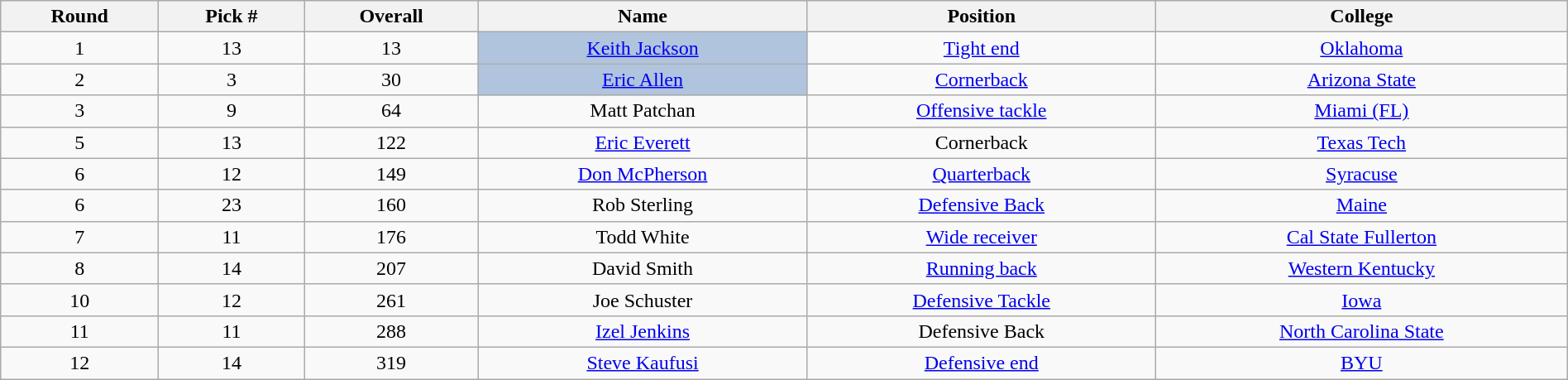<table class="wikitable sortable sortable" style="width: 100%; text-align:center">
<tr>
<th>Round</th>
<th>Pick #</th>
<th>Overall</th>
<th>Name</th>
<th>Position</th>
<th>College</th>
</tr>
<tr>
<td>1</td>
<td>13</td>
<td>13</td>
<td bgcolor=lightsteelblue><a href='#'>Keith Jackson</a></td>
<td><a href='#'>Tight end</a></td>
<td><a href='#'>Oklahoma</a></td>
</tr>
<tr>
<td>2</td>
<td>3</td>
<td>30</td>
<td bgcolor=lightsteelblue><a href='#'>Eric Allen</a></td>
<td><a href='#'>Cornerback</a></td>
<td><a href='#'>Arizona State</a></td>
</tr>
<tr>
<td>3</td>
<td>9</td>
<td>64</td>
<td>Matt Patchan</td>
<td><a href='#'>Offensive tackle</a></td>
<td><a href='#'>Miami (FL)</a></td>
</tr>
<tr>
<td>5</td>
<td>13</td>
<td>122</td>
<td><a href='#'>Eric Everett</a></td>
<td>Cornerback</td>
<td><a href='#'>Texas Tech</a></td>
</tr>
<tr>
<td>6</td>
<td>12</td>
<td>149</td>
<td><a href='#'>Don McPherson</a></td>
<td><a href='#'>Quarterback</a></td>
<td><a href='#'>Syracuse</a></td>
</tr>
<tr>
<td>6</td>
<td>23</td>
<td>160</td>
<td>Rob Sterling</td>
<td><a href='#'>Defensive Back</a></td>
<td><a href='#'>Maine</a></td>
</tr>
<tr>
<td>7</td>
<td>11</td>
<td>176</td>
<td>Todd White</td>
<td><a href='#'>Wide receiver</a></td>
<td><a href='#'>Cal State Fullerton</a></td>
</tr>
<tr>
<td>8</td>
<td>14</td>
<td>207</td>
<td>David Smith</td>
<td><a href='#'>Running back</a></td>
<td><a href='#'>Western Kentucky</a></td>
</tr>
<tr>
<td>10</td>
<td>12</td>
<td>261</td>
<td>Joe Schuster</td>
<td><a href='#'>Defensive Tackle</a></td>
<td><a href='#'>Iowa</a></td>
</tr>
<tr>
<td>11</td>
<td>11</td>
<td>288</td>
<td><a href='#'>Izel Jenkins</a></td>
<td>Defensive Back</td>
<td><a href='#'>North Carolina State</a></td>
</tr>
<tr>
<td>12</td>
<td>14</td>
<td>319</td>
<td><a href='#'>Steve Kaufusi</a></td>
<td><a href='#'>Defensive end</a></td>
<td><a href='#'>BYU</a></td>
</tr>
</table>
